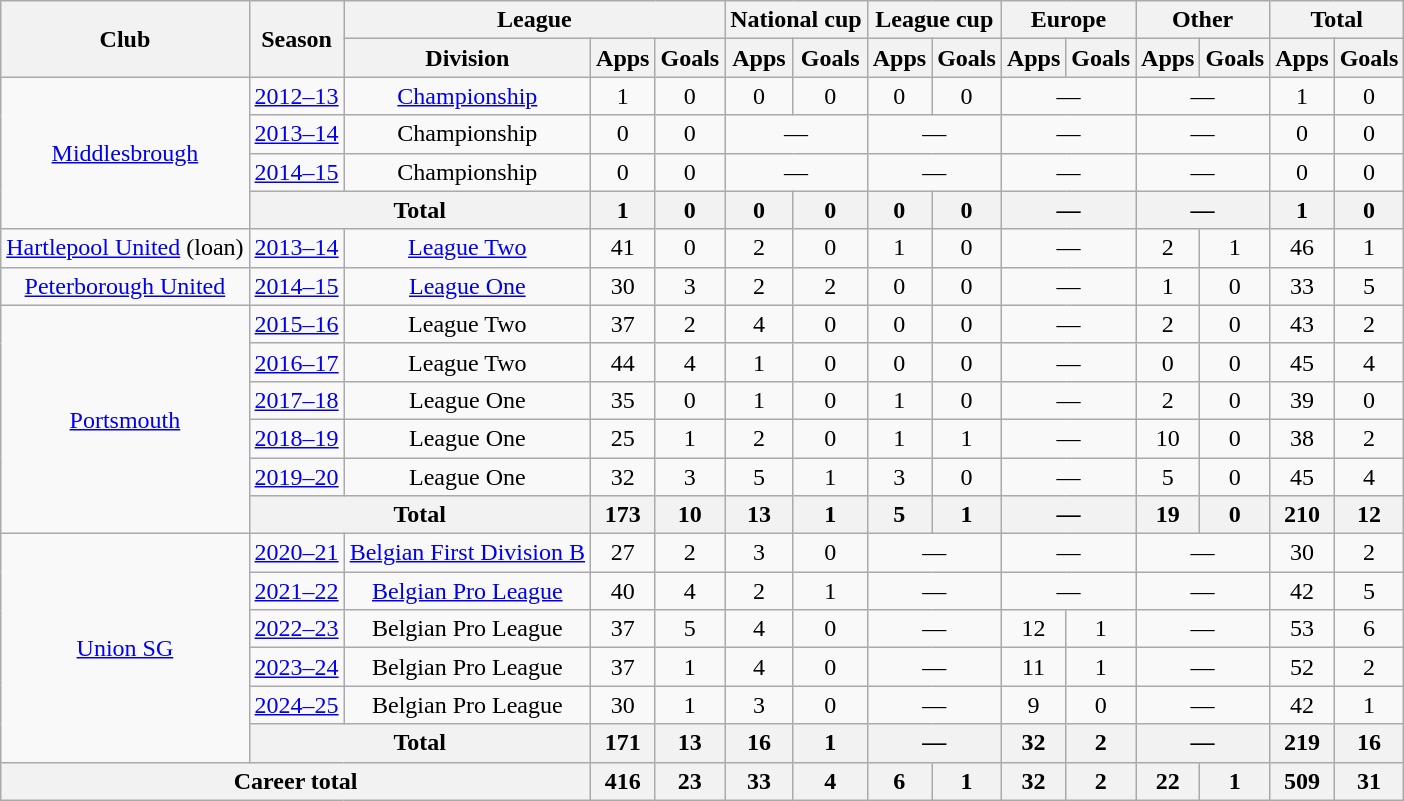<table class=wikitable style="text-align: center">
<tr>
<th rowspan="2">Club</th>
<th rowspan="2">Season</th>
<th colspan="3">League</th>
<th colspan="2">National cup</th>
<th colspan="2">League cup</th>
<th colspan="2">Europe</th>
<th colspan="2">Other</th>
<th colspan="2">Total</th>
</tr>
<tr>
<th>Division</th>
<th>Apps</th>
<th>Goals</th>
<th>Apps</th>
<th>Goals</th>
<th>Apps</th>
<th>Goals</th>
<th>Apps</th>
<th>Goals</th>
<th>Apps</th>
<th>Goals</th>
<th>Apps</th>
<th>Goals</th>
</tr>
<tr>
<td rowspan=4><a href='#'>Middlesbrough</a></td>
<td><a href='#'>2012–13</a></td>
<td><a href='#'>Championship</a></td>
<td>1</td>
<td>0</td>
<td>0</td>
<td>0</td>
<td>0</td>
<td>0</td>
<td colspan="2">—</td>
<td colspan="2">—</td>
<td>1</td>
<td>0</td>
</tr>
<tr>
<td><a href='#'>2013–14</a></td>
<td>Championship</td>
<td>0</td>
<td>0</td>
<td colspan=2>—</td>
<td colspan=2>—</td>
<td colspan="2">—</td>
<td colspan="2">—</td>
<td>0</td>
<td>0</td>
</tr>
<tr>
<td><a href='#'>2014–15</a></td>
<td>Championship</td>
<td>0</td>
<td>0</td>
<td colspan=2>—</td>
<td colspan=2>—</td>
<td colspan="2">—</td>
<td colspan="2">—</td>
<td>0</td>
<td>0</td>
</tr>
<tr>
<th colspan="2">Total</th>
<th>1</th>
<th>0</th>
<th>0</th>
<th>0</th>
<th>0</th>
<th>0</th>
<th colspan="2">—</th>
<th colspan="2">—</th>
<th>1</th>
<th>0</th>
</tr>
<tr>
<td><a href='#'>Hartlepool United</a> (loan)</td>
<td><a href='#'>2013–14</a></td>
<td><a href='#'>League Two</a></td>
<td>41</td>
<td>0</td>
<td>2</td>
<td>0</td>
<td>1</td>
<td>0</td>
<td colspan="2">—</td>
<td>2</td>
<td>1</td>
<td>46</td>
<td>1</td>
</tr>
<tr>
<td><a href='#'>Peterborough United</a></td>
<td><a href='#'>2014–15</a></td>
<td><a href='#'>League One</a></td>
<td>30</td>
<td>3</td>
<td>2</td>
<td>2</td>
<td>0</td>
<td>0</td>
<td colspan="2">—</td>
<td>1</td>
<td>0</td>
<td>33</td>
<td>5</td>
</tr>
<tr>
<td rowspan="6"><a href='#'>Portsmouth</a></td>
<td><a href='#'>2015–16</a></td>
<td>League Two</td>
<td>37</td>
<td>2</td>
<td>4</td>
<td>0</td>
<td>0</td>
<td>0</td>
<td colspan="2">—</td>
<td>2</td>
<td>0</td>
<td>43</td>
<td>2</td>
</tr>
<tr>
<td><a href='#'>2016–17</a></td>
<td>League Two</td>
<td>44</td>
<td>4</td>
<td>1</td>
<td>0</td>
<td>0</td>
<td>0</td>
<td colspan="2">—</td>
<td>0</td>
<td>0</td>
<td>45</td>
<td>4</td>
</tr>
<tr>
<td><a href='#'>2017–18</a></td>
<td>League One</td>
<td>35</td>
<td>0</td>
<td>1</td>
<td>0</td>
<td>1</td>
<td>0</td>
<td colspan="2">—</td>
<td>2</td>
<td>0</td>
<td>39</td>
<td>0</td>
</tr>
<tr>
<td><a href='#'>2018–19</a></td>
<td>League One</td>
<td>25</td>
<td>1</td>
<td>2</td>
<td>0</td>
<td>1</td>
<td>1</td>
<td colspan="2">—</td>
<td>10</td>
<td>0</td>
<td>38</td>
<td>2</td>
</tr>
<tr>
<td><a href='#'>2019–20</a></td>
<td>League One</td>
<td>32</td>
<td>3</td>
<td>5</td>
<td>1</td>
<td>3</td>
<td>0</td>
<td colspan="2">—</td>
<td>5</td>
<td>0</td>
<td>45</td>
<td>4</td>
</tr>
<tr>
<th colspan="2">Total</th>
<th>173</th>
<th>10</th>
<th>13</th>
<th>1</th>
<th>5</th>
<th>1</th>
<th colspan="2">—</th>
<th>19</th>
<th>0</th>
<th>210</th>
<th>12</th>
</tr>
<tr>
<td rowspan="6"><a href='#'>Union SG</a></td>
<td><a href='#'>2020–21</a></td>
<td><a href='#'>Belgian First Division B</a></td>
<td>27</td>
<td>2</td>
<td>3</td>
<td>0</td>
<td colspan=2>—</td>
<td colspan="2">—</td>
<td colspan="2">—</td>
<td>30</td>
<td>2</td>
</tr>
<tr>
<td><a href='#'>2021–22</a></td>
<td><a href='#'>Belgian Pro League</a></td>
<td>40</td>
<td>4</td>
<td>2</td>
<td>1</td>
<td colspan=2>—</td>
<td colspan="2">—</td>
<td colspan="2">—</td>
<td>42</td>
<td>5</td>
</tr>
<tr>
<td><a href='#'>2022–23</a></td>
<td>Belgian Pro League</td>
<td>37</td>
<td>5</td>
<td>4</td>
<td>0</td>
<td colspan="2">—</td>
<td>12</td>
<td>1</td>
<td colspan="2">—</td>
<td>53</td>
<td>6</td>
</tr>
<tr>
<td><a href='#'>2023–24</a></td>
<td>Belgian Pro League</td>
<td>37</td>
<td>1</td>
<td>4</td>
<td>0</td>
<td colspan="2">—</td>
<td>11</td>
<td>1</td>
<td colspan="2">—</td>
<td>52</td>
<td>2</td>
</tr>
<tr>
<td><a href='#'>2024–25</a></td>
<td>Belgian Pro League</td>
<td>30</td>
<td>1</td>
<td>3</td>
<td>0</td>
<td colspan="2">—</td>
<td>9</td>
<td>0</td>
<td colspan="2">—</td>
<td>42</td>
<td>1</td>
</tr>
<tr>
<th colspan="2">Total</th>
<th>171</th>
<th>13</th>
<th>16</th>
<th>1</th>
<th colspan="2">—</th>
<th>32</th>
<th>2</th>
<th colspan="2">—</th>
<th>219</th>
<th>16</th>
</tr>
<tr>
<th colspan="3">Career total</th>
<th>416</th>
<th>23</th>
<th>33</th>
<th>4</th>
<th>6</th>
<th>1</th>
<th>32</th>
<th>2</th>
<th>22</th>
<th>1</th>
<th>509</th>
<th>31</th>
</tr>
</table>
